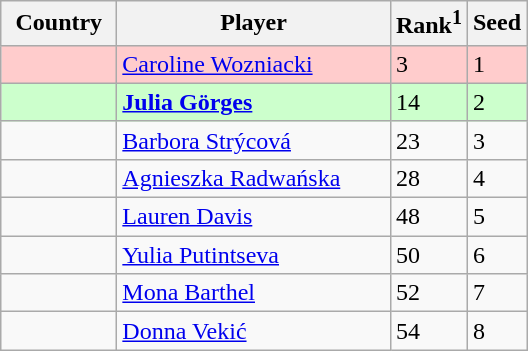<table class="sortable wikitable">
<tr>
<th width=70>Country</th>
<th width=175>Player</th>
<th>Rank<sup>1</sup></th>
<th>Seed</th>
</tr>
<tr style="background:#fcc;">
<td></td>
<td><a href='#'>Caroline Wozniacki</a></td>
<td>3</td>
<td>1</td>
</tr>
<tr style="background:#cfc;">
<td></td>
<td><strong><a href='#'>Julia Görges</a></strong></td>
<td>14</td>
<td>2</td>
</tr>
<tr>
<td></td>
<td><a href='#'>Barbora Strýcová</a></td>
<td>23</td>
<td>3</td>
</tr>
<tr>
<td></td>
<td><a href='#'>Agnieszka Radwańska</a></td>
<td>28</td>
<td>4</td>
</tr>
<tr>
<td></td>
<td><a href='#'>Lauren Davis</a></td>
<td>48</td>
<td>5</td>
</tr>
<tr>
<td></td>
<td><a href='#'>Yulia Putintseva</a></td>
<td>50</td>
<td>6</td>
</tr>
<tr>
<td></td>
<td><a href='#'>Mona Barthel</a></td>
<td>52</td>
<td>7</td>
</tr>
<tr>
<td></td>
<td><a href='#'>Donna Vekić</a></td>
<td>54</td>
<td>8</td>
</tr>
</table>
